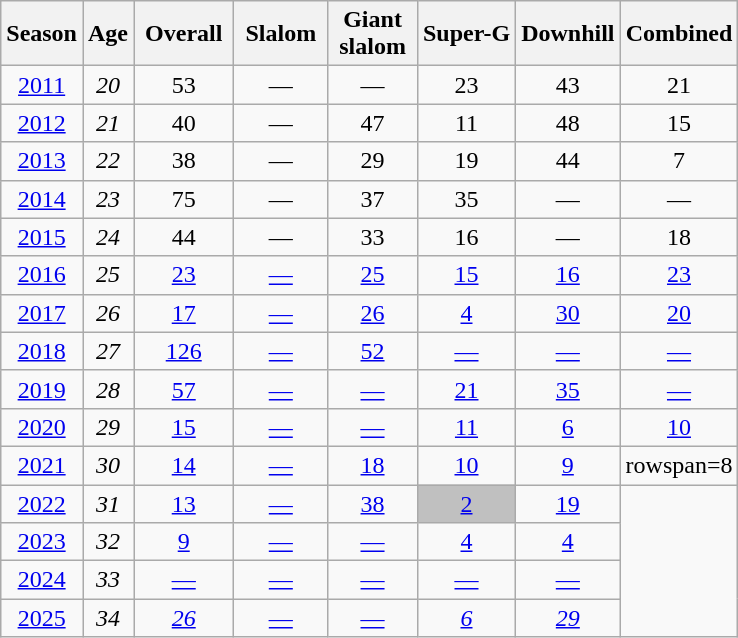<table class=wikitable style="text-align:center">
<tr>
<th>Season</th>
<th>Age</th>
<th> Overall </th>
<th> Slalom </th>
<th>Giant<br> slalom </th>
<th>Super-G</th>
<th>Downhill</th>
<th>Combined</th>
</tr>
<tr>
<td><a href='#'>2011</a></td>
<td><em>20</em></td>
<td>53</td>
<td>—</td>
<td>—</td>
<td>23</td>
<td>43</td>
<td>21</td>
</tr>
<tr 9>
<td><a href='#'>2012</a></td>
<td><em>21</em></td>
<td>40</td>
<td>—</td>
<td>47</td>
<td>11</td>
<td>48</td>
<td>15</td>
</tr>
<tr>
<td><a href='#'>2013</a></td>
<td><em>22</em></td>
<td>38</td>
<td>—</td>
<td>29</td>
<td>19</td>
<td>44</td>
<td>7</td>
</tr>
<tr>
<td><a href='#'>2014</a></td>
<td><em>23</em></td>
<td>75</td>
<td>—</td>
<td>37</td>
<td>35</td>
<td>—</td>
<td>—</td>
</tr>
<tr>
<td><a href='#'>2015</a></td>
<td><em>24</em></td>
<td>44</td>
<td>—</td>
<td>33</td>
<td>16</td>
<td>—</td>
<td>18</td>
</tr>
<tr>
<td><a href='#'>2016</a></td>
<td><em>25</em></td>
<td><a href='#'>23</a></td>
<td><a href='#'>—</a></td>
<td><a href='#'>25</a></td>
<td><a href='#'>15</a></td>
<td><a href='#'>16</a></td>
<td><a href='#'>23</a></td>
</tr>
<tr>
<td><a href='#'>2017</a></td>
<td><em>26</em></td>
<td><a href='#'>17</a></td>
<td><a href='#'>—</a></td>
<td><a href='#'>26</a></td>
<td><a href='#'>4</a></td>
<td><a href='#'>30</a></td>
<td><a href='#'>20</a></td>
</tr>
<tr>
<td><a href='#'>2018</a></td>
<td><em>27</em></td>
<td><a href='#'>126</a></td>
<td><a href='#'>—</a></td>
<td><a href='#'>52</a></td>
<td><a href='#'>—</a></td>
<td><a href='#'>—</a></td>
<td><a href='#'>—</a></td>
</tr>
<tr>
<td><a href='#'>2019</a></td>
<td><em>28</em></td>
<td><a href='#'>57</a></td>
<td><a href='#'>—</a></td>
<td><a href='#'>—</a></td>
<td><a href='#'>21</a></td>
<td><a href='#'>35</a></td>
<td><a href='#'>—</a></td>
</tr>
<tr>
<td><a href='#'>2020</a></td>
<td><em>29</em></td>
<td><a href='#'>15</a></td>
<td><a href='#'>—</a></td>
<td><a href='#'>—</a></td>
<td><a href='#'>11</a></td>
<td><a href='#'>6</a></td>
<td><a href='#'>10</a></td>
</tr>
<tr>
<td><a href='#'>2021</a></td>
<td><em>30</em></td>
<td><a href='#'>14</a></td>
<td><a href='#'>—</a></td>
<td><a href='#'>18</a></td>
<td><a href='#'>10</a></td>
<td><a href='#'>9</a></td>
<td>rowspan=8 </td>
</tr>
<tr>
<td><a href='#'>2022</a></td>
<td><em>31</em></td>
<td><a href='#'>13</a></td>
<td><a href='#'>—</a></td>
<td><a href='#'>38</a></td>
<td style="background:silver;"><a href='#'>2</a></td>
<td><a href='#'>19</a></td>
</tr>
<tr>
<td><a href='#'>2023</a></td>
<td><em>32</em></td>
<td><a href='#'>9</a></td>
<td><a href='#'>—</a></td>
<td><a href='#'>—</a></td>
<td><a href='#'>4</a></td>
<td><a href='#'>4</a></td>
</tr>
<tr>
<td><a href='#'>2024</a></td>
<td><em>33</em></td>
<td><a href='#'>—</a></td>
<td><a href='#'>—</a></td>
<td><a href='#'>—</a></td>
<td><a href='#'>—</a></td>
<td><a href='#'>—</a></td>
</tr>
<tr>
<td><a href='#'>2025</a></td>
<td><em>34</em></td>
<td><a href='#'><em>26</em></a></td>
<td><a href='#'>—</a></td>
<td><a href='#'>—</a></td>
<td><a href='#'><em>6</em></a></td>
<td><a href='#'><em>29</em></a></td>
</tr>
</table>
